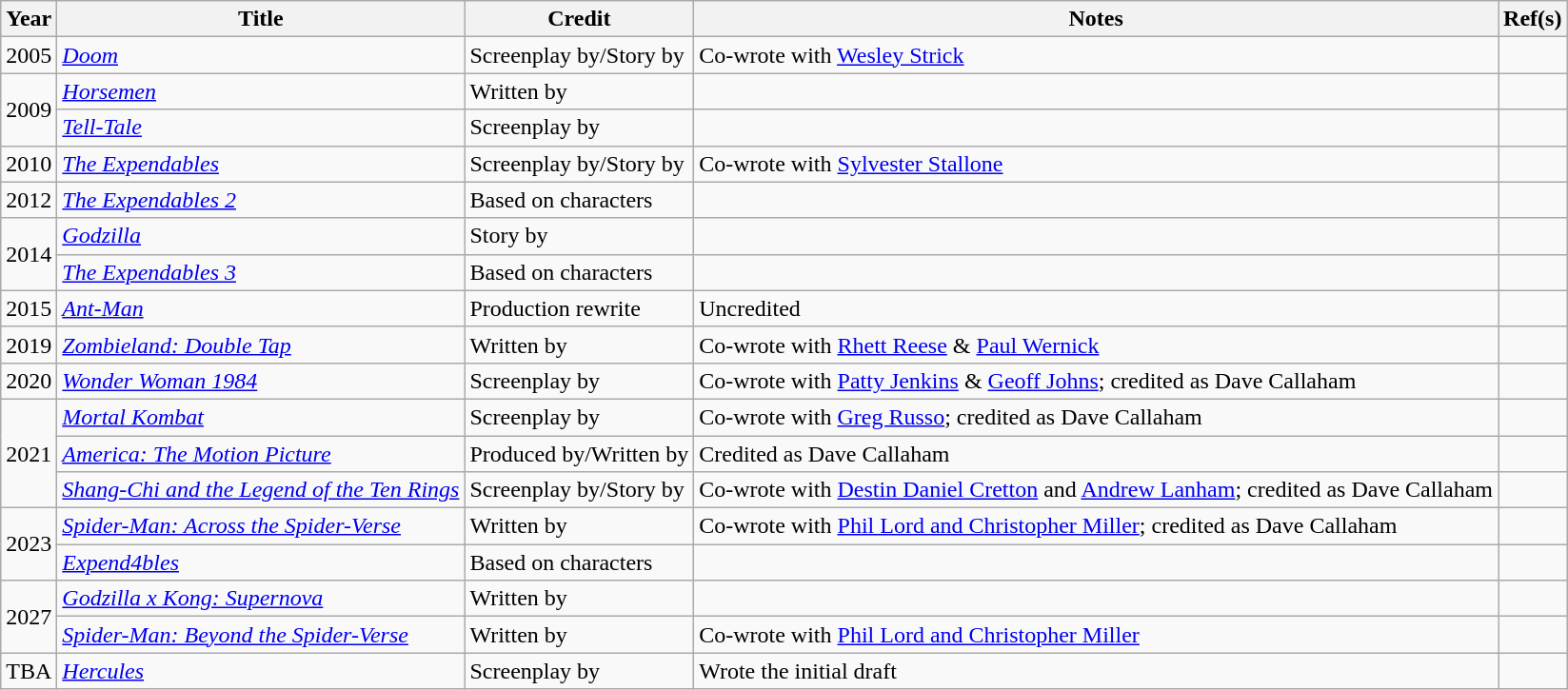<table class="wikitable">
<tr>
<th>Year</th>
<th>Title</th>
<th>Credit</th>
<th>Notes</th>
<th>Ref(s)</th>
</tr>
<tr>
<td>2005</td>
<td><em><a href='#'>Doom</a></em></td>
<td>Screenplay by/Story by</td>
<td>Co-wrote with <a href='#'>Wesley Strick</a></td>
<td></td>
</tr>
<tr>
<td rowspan="2">2009</td>
<td><em><a href='#'>Horsemen</a></em></td>
<td>Written by</td>
<td></td>
<td></td>
</tr>
<tr>
<td><em><a href='#'>Tell-Tale</a></em></td>
<td>Screenplay by</td>
<td></td>
<td></td>
</tr>
<tr>
<td>2010</td>
<td><em><a href='#'>The Expendables</a></em></td>
<td>Screenplay by/Story by</td>
<td>Co-wrote with <a href='#'>Sylvester Stallone</a></td>
<td></td>
</tr>
<tr>
<td>2012</td>
<td><em><a href='#'>The Expendables 2</a></em></td>
<td>Based on characters</td>
<td></td>
<td></td>
</tr>
<tr>
<td rowspan="2">2014</td>
<td><em><a href='#'>Godzilla</a></em></td>
<td>Story by</td>
<td></td>
<td></td>
</tr>
<tr>
<td><em><a href='#'>The Expendables 3</a></em></td>
<td>Based on characters</td>
<td></td>
<td></td>
</tr>
<tr>
<td>2015</td>
<td><em><a href='#'>Ant-Man</a></em></td>
<td>Production rewrite</td>
<td>Uncredited</td>
<td></td>
</tr>
<tr>
<td>2019</td>
<td><em><a href='#'>Zombieland: Double Tap</a></em></td>
<td>Written by</td>
<td>Co-wrote with <a href='#'>Rhett Reese</a> & <a href='#'>Paul Wernick</a></td>
<td></td>
</tr>
<tr>
<td>2020</td>
<td><em><a href='#'>Wonder Woman 1984</a></em></td>
<td>Screenplay by</td>
<td>Co-wrote with <a href='#'>Patty Jenkins</a> & <a href='#'>Geoff Johns</a>; credited as Dave Callaham</td>
<td></td>
</tr>
<tr>
<td rowspan=3>2021</td>
<td><em><a href='#'>Mortal Kombat</a></em></td>
<td>Screenplay by</td>
<td>Co-wrote with <a href='#'>Greg Russo</a>; credited as Dave Callaham</td>
<td></td>
</tr>
<tr>
<td><em><a href='#'>America: The Motion Picture</a></em></td>
<td>Produced by/Written by</td>
<td>Credited as Dave Callaham</td>
<td></td>
</tr>
<tr>
<td><em><a href='#'>Shang-Chi and the Legend of the Ten Rings</a></em></td>
<td>Screenplay by/Story by</td>
<td>Co-wrote with <a href='#'>Destin Daniel Cretton</a> and <a href='#'>Andrew Lanham</a>; credited as Dave Callaham</td>
<td></td>
</tr>
<tr>
<td rowspan="2">2023</td>
<td><em><a href='#'>Spider-Man: Across the Spider-Verse</a></em></td>
<td>Written by</td>
<td>Co-wrote with <a href='#'>Phil Lord and Christopher Miller</a>; credited as Dave Callaham</td>
<td></td>
</tr>
<tr>
<td><em><a href='#'>Expend4bles</a></em></td>
<td>Based on characters</td>
<td></td>
<td></td>
</tr>
<tr>
<td rowspan="2">2027</td>
<td><em><a href='#'>Godzilla x Kong: Supernova</a></em></td>
<td>Written by</td>
<td></td>
<td></td>
</tr>
<tr>
<td><em><a href='#'>Spider-Man: Beyond the Spider-Verse</a></em></td>
<td>Written by</td>
<td>Co-wrote with <a href='#'>Phil Lord and Christopher Miller</a></td>
<td></td>
</tr>
<tr>
<td>TBA</td>
<td><em><a href='#'>Hercules</a></em></td>
<td>Screenplay by</td>
<td>Wrote the initial draft</td>
<td></td>
</tr>
</table>
